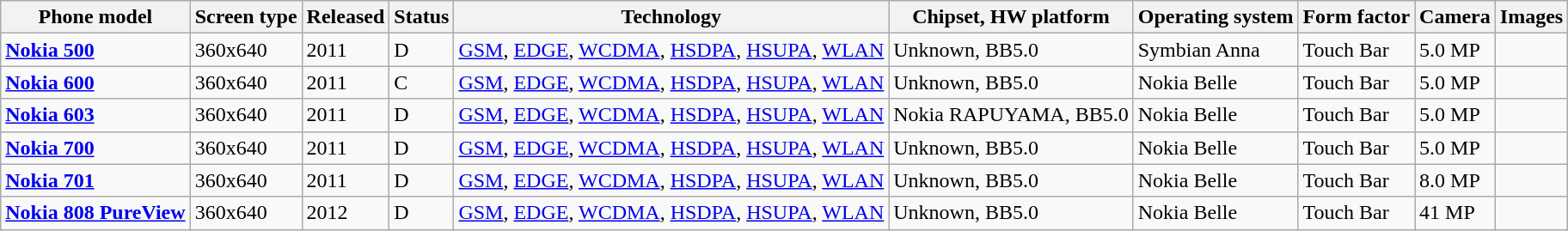<table class="wikitable sortable">
<tr>
<th>Phone model</th>
<th>Screen type</th>
<th>Released</th>
<th>Status</th>
<th>Technology</th>
<th>Chipset, HW platform</th>
<th>Operating system</th>
<th>Form factor</th>
<th>Camera</th>
<th>Images</th>
</tr>
<tr>
<td><strong><a href='#'>Nokia 500</a></strong></td>
<td>360x640</td>
<td>2011</td>
<td>D</td>
<td><a href='#'>GSM</a>, <a href='#'>EDGE</a>, <a href='#'>WCDMA</a>, <a href='#'>HSDPA</a>, <a href='#'>HSUPA</a>, <a href='#'>WLAN</a></td>
<td>Unknown, BB5.0</td>
<td>Symbian Anna</td>
<td>Touch Bar</td>
<td>5.0 MP</td>
<td></td>
</tr>
<tr>
<td><strong><a href='#'>Nokia 600</a></strong></td>
<td>360x640</td>
<td>2011</td>
<td>C</td>
<td><a href='#'>GSM</a>, <a href='#'>EDGE</a>, <a href='#'>WCDMA</a>, <a href='#'>HSDPA</a>, <a href='#'>HSUPA</a>, <a href='#'>WLAN</a></td>
<td>Unknown, BB5.0</td>
<td>Nokia Belle</td>
<td>Touch Bar</td>
<td>5.0 MP</td>
<td></td>
</tr>
<tr>
<td><strong><a href='#'>Nokia 603</a></strong></td>
<td>360x640</td>
<td>2011</td>
<td>D</td>
<td><a href='#'>GSM</a>, <a href='#'>EDGE</a>, <a href='#'>WCDMA</a>, <a href='#'>HSDPA</a>, <a href='#'>HSUPA</a>, <a href='#'>WLAN</a></td>
<td>Nokia RAPUYAMA, BB5.0</td>
<td>Nokia Belle</td>
<td>Touch Bar</td>
<td>5.0 MP</td>
<td></td>
</tr>
<tr>
<td><strong><a href='#'>Nokia 700</a></strong></td>
<td>360x640</td>
<td>2011</td>
<td>D</td>
<td><a href='#'>GSM</a>, <a href='#'>EDGE</a>, <a href='#'>WCDMA</a>, <a href='#'>HSDPA</a>, <a href='#'>HSUPA</a>, <a href='#'>WLAN</a></td>
<td>Unknown, BB5.0</td>
<td>Nokia Belle</td>
<td>Touch Bar</td>
<td>5.0 MP</td>
<td></td>
</tr>
<tr>
<td><strong><a href='#'>Nokia 701</a></strong></td>
<td>360x640</td>
<td>2011</td>
<td>D</td>
<td><a href='#'>GSM</a>, <a href='#'>EDGE</a>, <a href='#'>WCDMA</a>, <a href='#'>HSDPA</a>, <a href='#'>HSUPA</a>, <a href='#'>WLAN</a></td>
<td>Unknown, BB5.0</td>
<td>Nokia Belle</td>
<td>Touch Bar</td>
<td>8.0 MP</td>
<td></td>
</tr>
<tr>
<td><strong><a href='#'>Nokia 808 PureView</a></strong></td>
<td>360x640</td>
<td>2012</td>
<td>D</td>
<td><a href='#'>GSM</a>, <a href='#'>EDGE</a>, <a href='#'>WCDMA</a>, <a href='#'>HSDPA</a>, <a href='#'>HSUPA</a>, <a href='#'>WLAN</a></td>
<td>Unknown, BB5.0</td>
<td>Nokia Belle</td>
<td>Touch Bar</td>
<td>41 MP</td>
<td></td>
</tr>
</table>
